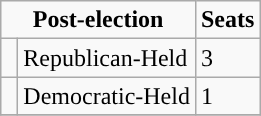<table class= "wikitable">
<tr>
<td colspan= "2" rowspan= "1" align= "center" valign= "top"><strong>Post-election</strong></td>
<td valign= "top"><strong>Seats</strong><br></td>
</tr>
<tr>
<td style="background-color:"> </td>
<td>Republican-Held</td>
<td>3</td>
</tr>
<tr>
<td style="background-color:"> </td>
<td>Democratic-Held</td>
<td>1</td>
</tr>
<tr>
</tr>
</table>
